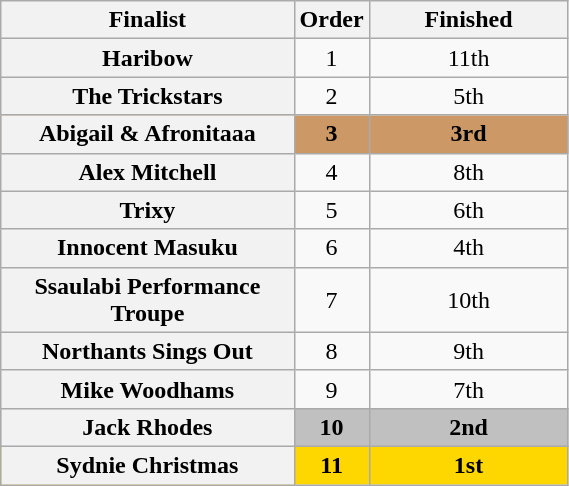<table class="wikitable sortable plainrowheaders" style="text-align:center; width:30%;">
<tr>
<th class="unsortable" style="width:15em;">Finalist</th>
<th data-sort-type="number" style="width:1em;">Order</th>
<th data-sort-type="number" style="width:10em;">Finished</th>
</tr>
<tr>
<th scope="row">Haribow</th>
<td>1</td>
<td>11th</td>
</tr>
<tr>
<th scope="row">The Trickstars</th>
<td>2</td>
<td>5th</td>
</tr>
<tr bgcolor=#c96>
<th scope="row"><strong>Abigail & Afronitaaa</strong></th>
<td><strong>3</strong></td>
<td><strong>3rd</strong></td>
</tr>
<tr>
<th scope="row">Alex Mitchell</th>
<td>4</td>
<td>8th</td>
</tr>
<tr>
<th scope="row">Trixy</th>
<td>5</td>
<td>6th</td>
</tr>
<tr>
<th scope="row">Innocent Masuku</th>
<td>6</td>
<td>4th</td>
</tr>
<tr>
<th scope="row">Ssaulabi Performance Troupe</th>
<td>7</td>
<td>10th</td>
</tr>
<tr>
<th scope="row">Northants Sings Out</th>
<td>8</td>
<td>9th</td>
</tr>
<tr>
<th scope="row">Mike Woodhams</th>
<td>9</td>
<td>7th</td>
</tr>
<tr bgcolor=silver>
<th scope="row"><strong>Jack Rhodes</strong></th>
<td><strong>10</strong></td>
<td><strong>2nd</strong></td>
</tr>
<tr bgcolor=gold>
<th scope="row"><strong>Sydnie Christmas</strong></th>
<td><strong>11</strong></td>
<td><strong>1st</strong></td>
</tr>
</table>
